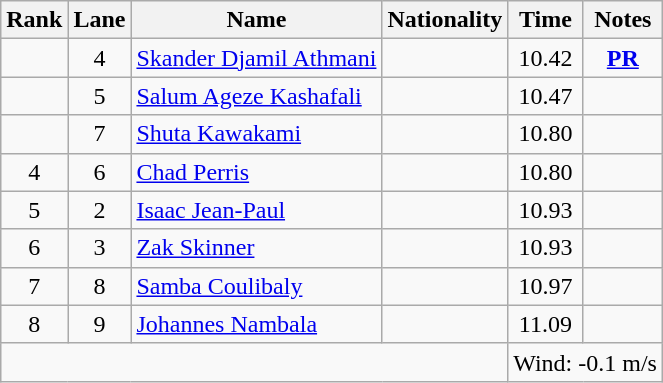<table class="wikitable sortable" style="text-align:center">
<tr>
<th>Rank</th>
<th>Lane</th>
<th>Name</th>
<th>Nationality</th>
<th>Time</th>
<th>Notes</th>
</tr>
<tr>
<td></td>
<td>4</td>
<td align="left"><a href='#'>Skander Djamil Athmani</a></td>
<td align="left"></td>
<td>10.42</td>
<td><strong><a href='#'>PR</a></strong></td>
</tr>
<tr>
<td></td>
<td>5</td>
<td align="left"><a href='#'>Salum Ageze Kashafali</a></td>
<td align="left"></td>
<td>10.47</td>
<td></td>
</tr>
<tr>
<td></td>
<td>7</td>
<td align="left"><a href='#'>Shuta Kawakami</a></td>
<td align="left"></td>
<td>10.80</td>
<td></td>
</tr>
<tr>
<td>4</td>
<td>6</td>
<td align="left"><a href='#'>Chad Perris</a></td>
<td align="left"></td>
<td>10.80</td>
<td></td>
</tr>
<tr>
<td>5</td>
<td>2</td>
<td align="left"><a href='#'>Isaac Jean-Paul</a></td>
<td align="left"></td>
<td>10.93</td>
<td></td>
</tr>
<tr>
<td>6</td>
<td>3</td>
<td align="left"><a href='#'>Zak Skinner</a></td>
<td align="left"></td>
<td>10.93</td>
<td></td>
</tr>
<tr>
<td>7</td>
<td>8</td>
<td align="left"><a href='#'>Samba Coulibaly</a></td>
<td align="left"></td>
<td>10.97</td>
<td></td>
</tr>
<tr>
<td>8</td>
<td>9</td>
<td align="left"><a href='#'>Johannes Nambala</a></td>
<td align="left"></td>
<td>11.09</td>
<td></td>
</tr>
<tr class="sortbottom">
<td colspan="4"></td>
<td colspan="2" style="text-align:left;">Wind: -0.1 m/s</td>
</tr>
</table>
